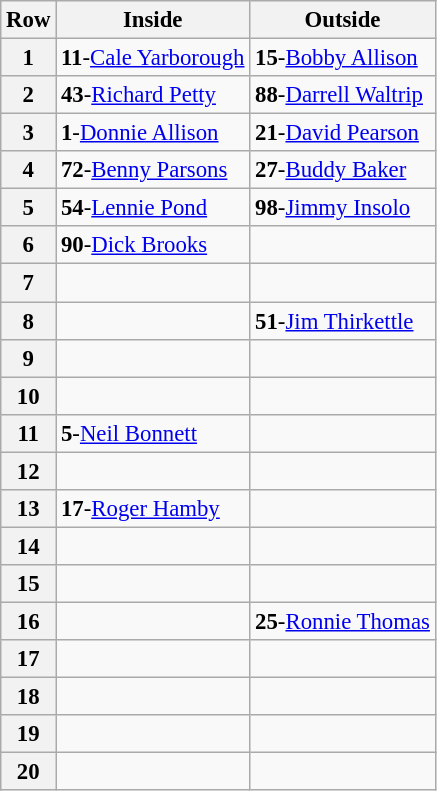<table class="wikitable" style="font-size: 95%;">
<tr>
<th>Row</th>
<th>Inside</th>
<th>Outside</th>
</tr>
<tr>
<th>1</th>
<td> <strong>11</strong>-<a href='#'>Cale Yarborough</a></td>
<td> <strong>15</strong>-<a href='#'>Bobby Allison</a> <strong></strong></td>
</tr>
<tr>
<th>2</th>
<td> <strong>43</strong>-<a href='#'>Richard Petty</a></td>
<td> <strong>88</strong>-<a href='#'>Darrell Waltrip</a></td>
</tr>
<tr>
<th>3</th>
<td> <strong>1</strong>-<a href='#'>Donnie Allison</a></td>
<td> <strong>21</strong>-<a href='#'>David Pearson</a> <strong></strong></td>
</tr>
<tr>
<th>4</th>
<td> <strong>72</strong>-<a href='#'>Benny Parsons</a></td>
<td> <strong>27</strong>-<a href='#'>Buddy Baker</a> <strong></strong></td>
</tr>
<tr>
<th>5</th>
<td> <strong>54</strong>-<a href='#'>Lennie Pond</a></td>
<td> <strong>98</strong>-<a href='#'>Jimmy Insolo</a></td>
</tr>
<tr>
<th>6</th>
<td> <strong>90</strong>-<a href='#'>Dick Brooks</a></td>
<td></td>
</tr>
<tr>
<th>7</th>
<td></td>
<td></td>
</tr>
<tr>
<th>8</th>
<td></td>
<td> <strong>51</strong>-<a href='#'>Jim Thirkettle</a></td>
</tr>
<tr>
<th>9</th>
<td></td>
<td></td>
</tr>
<tr>
<th>10</th>
<td></td>
<td></td>
</tr>
<tr>
<th>11</th>
<td> <strong>5</strong>-<a href='#'>Neil Bonnett</a> <strong></strong></td>
<td></td>
</tr>
<tr>
<th>12</th>
<td></td>
<td></td>
</tr>
<tr>
<th>13</th>
<td> <strong>17</strong>-<a href='#'>Roger Hamby</a> <strong></strong></td>
<td></td>
</tr>
<tr>
<th>14</th>
<td></td>
<td></td>
</tr>
<tr>
<th>15</th>
<td></td>
<td></td>
</tr>
<tr>
<th>16</th>
<td></td>
<td> <strong>25</strong>-<a href='#'>Ronnie Thomas</a> <strong></strong></td>
</tr>
<tr>
<th>17</th>
<td></td>
<td></td>
</tr>
<tr>
<th>18</th>
<td></td>
<td></td>
</tr>
<tr>
<th>19</th>
<td></td>
<td></td>
</tr>
<tr>
<th>20</th>
<td></td>
<td></td>
</tr>
</table>
